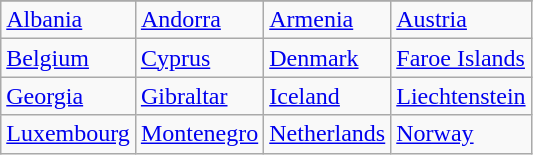<table class="wikitable">
<tr>
</tr>
<tr>
<td> <a href='#'>Albania</a></td>
<td> <a href='#'>Andorra</a></td>
<td> <a href='#'>Armenia</a></td>
<td> <a href='#'>Austria</a></td>
</tr>
<tr>
<td> <a href='#'>Belgium</a></td>
<td> <a href='#'>Cyprus</a></td>
<td> <a href='#'>Denmark</a></td>
<td> <a href='#'>Faroe Islands</a></td>
</tr>
<tr>
<td> <a href='#'>Georgia</a></td>
<td> <a href='#'>Gibraltar</a></td>
<td> <a href='#'>Iceland</a></td>
<td> <a href='#'>Liechtenstein</a></td>
</tr>
<tr>
<td> <a href='#'>Luxembourg</a></td>
<td> <a href='#'>Montenegro</a></td>
<td> <a href='#'>Netherlands</a></td>
<td> <a href='#'>Norway</a></td>
</tr>
</table>
